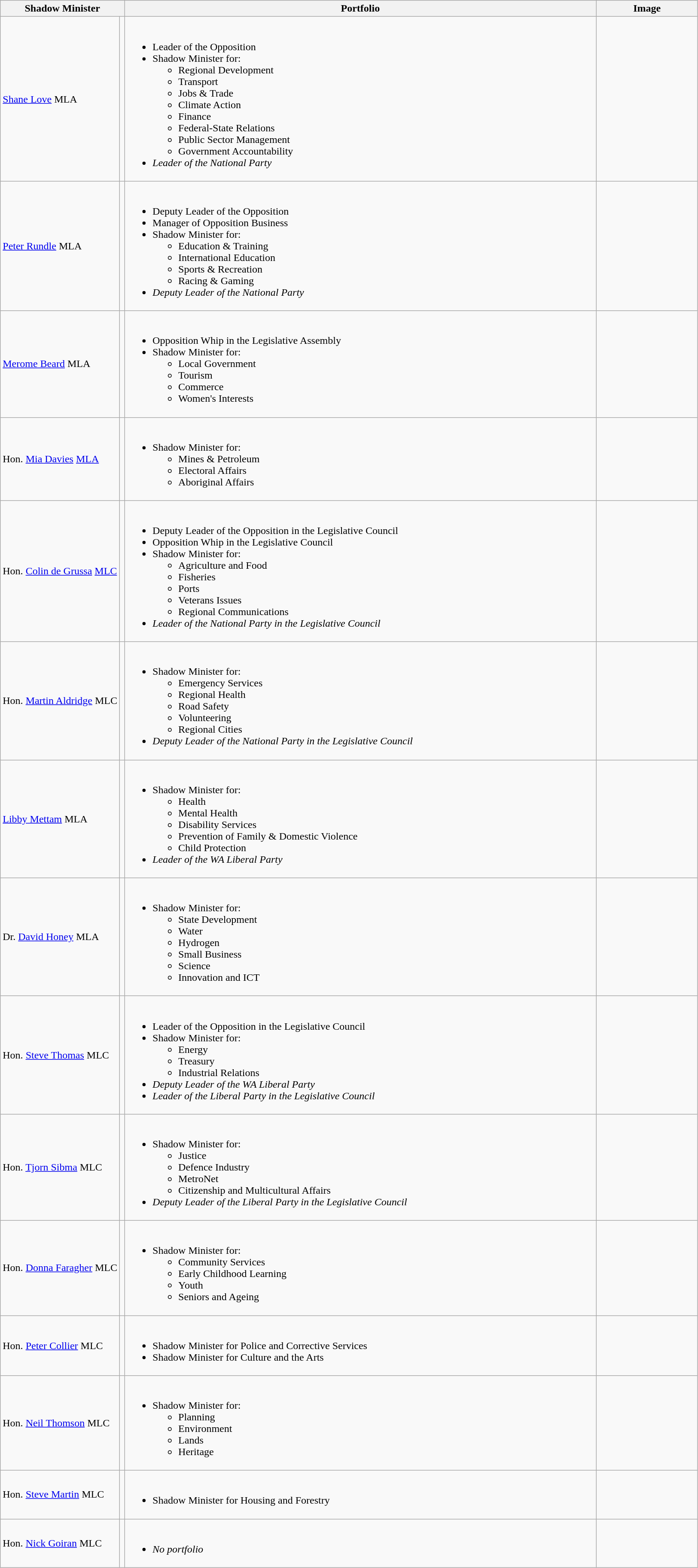<table class="wikitable">
<tr>
<th width=80 colspan="2">Shadow Minister</th>
<th width=725>Portfolio</th>
<th width=150>Image</th>
</tr>
<tr>
<td><a href='#'>Shane Love</a> MLA</td>
<td></td>
<td><br><ul><li>Leader of the Opposition</li><li>Shadow Minister for:<ul><li>Regional Development</li><li>Transport</li><li>Jobs & Trade</li><li>Climate Action</li><li>Finance</li><li>Federal-State Relations</li><li>Public Sector Management</li><li>Government Accountability</li></ul></li><li><em>Leader of the National Party</em></li></ul></td>
<td></td>
</tr>
<tr>
<td><a href='#'>Peter Rundle</a> MLA</td>
<td></td>
<td><br><ul><li>Deputy Leader of the Opposition</li><li>Manager of Opposition Business</li><li>Shadow Minister for:<ul><li>Education & Training</li><li>International Education</li><li>Sports & Recreation</li><li>Racing & Gaming</li></ul></li><li><em>Deputy Leader of the National Party</em></li></ul></td>
<td></td>
</tr>
<tr>
<td><a href='#'>Merome Beard</a> MLA</td>
<td></td>
<td><br><ul><li>Opposition Whip in the Legislative Assembly</li><li>Shadow Minister for:<ul><li>Local Government</li><li>Tourism</li><li>Commerce</li><li>Women's Interests</li></ul></li></ul></td>
<td></td>
</tr>
<tr>
<td>Hon. <a href='#'>Mia Davies</a> <a href='#'>MLA</a></td>
<td></td>
<td><br><ul><li>Shadow Minister for:<ul><li>Mines & Petroleum</li><li>Electoral Affairs</li><li>Aboriginal Affairs</li></ul></li></ul></td>
<td></td>
</tr>
<tr>
<td>Hon. <a href='#'>Colin de Grussa</a> <a href='#'>MLC</a></td>
<td></td>
<td><br><ul><li>Deputy Leader of the Opposition in the Legislative Council</li><li>Opposition Whip in the Legislative Council</li><li>Shadow Minister for:<ul><li>Agriculture and Food</li><li>Fisheries</li><li>Ports</li><li>Veterans Issues</li><li>Regional Communications</li></ul></li><li><em>Leader of the National Party in the Legislative Council</em></li></ul></td>
<td></td>
</tr>
<tr>
<td>Hon. <a href='#'>Martin Aldridge</a> MLC</td>
<td></td>
<td><br><ul><li>Shadow Minister for:<ul><li>Emergency Services</li><li>Regional Health</li><li>Road Safety</li><li>Volunteering</li><li>Regional Cities</li></ul></li><li><em>Deputy Leader of the National Party in the Legislative Council</em></li></ul></td>
<td></td>
</tr>
<tr>
<td><a href='#'>Libby Mettam</a> MLA</td>
<td></td>
<td><br><ul><li>Shadow Minister for:<ul><li>Health</li><li>Mental Health</li><li>Disability Services</li><li>Prevention of Family & Domestic Violence</li><li>Child Protection</li></ul></li><li><em>Leader of the WA Liberal Party</em></li></ul></td>
<td></td>
</tr>
<tr>
<td>Dr. <a href='#'>David Honey</a> MLA</td>
<td></td>
<td><br><ul><li>Shadow Minister for:<ul><li>State Development</li><li>Water</li><li>Hydrogen</li><li>Small Business</li><li>Science</li><li>Innovation and ICT</li></ul></li></ul></td>
<td></td>
</tr>
<tr>
<td>Hon. <a href='#'>Steve Thomas</a> MLC</td>
<td></td>
<td><br><ul><li>Leader of the Opposition in the Legislative Council</li><li>Shadow Minister for:<ul><li>Energy</li><li>Treasury</li><li>Industrial Relations</li></ul></li><li><em>Deputy Leader of the WA Liberal Party</em></li><li><em>Leader of the Liberal Party in the Legislative Council</em></li></ul></td>
<td></td>
</tr>
<tr>
<td>Hon. <a href='#'>Tjorn Sibma</a> MLC</td>
<td></td>
<td><br><ul><li>Shadow Minister for:<ul><li>Justice</li><li>Defence Industry</li><li>MetroNet</li><li>Citizenship and Multicultural Affairs</li></ul></li><li><em>Deputy Leader of the Liberal Party in the Legislative Council</em></li></ul></td>
<td></td>
</tr>
<tr>
<td>Hon. <a href='#'>Donna Faragher</a> MLC</td>
<td></td>
<td><br><ul><li>Shadow Minister for:<ul><li>Community Services</li><li>Early Childhood Learning</li><li>Youth</li><li>Seniors and Ageing</li></ul></li></ul></td>
<td></td>
</tr>
<tr>
<td>Hon. <a href='#'>Peter Collier</a> MLC</td>
<td></td>
<td><br><ul><li>Shadow Minister for Police and Corrective Services</li><li>Shadow Minister for Culture and the Arts</li></ul></td>
<td></td>
</tr>
<tr>
<td>Hon. <a href='#'>Neil Thomson</a> MLC</td>
<td></td>
<td><br><ul><li>Shadow Minister for:<ul><li>Planning</li><li>Environment</li><li>Lands</li><li>Heritage</li></ul></li></ul></td>
<td></td>
</tr>
<tr>
<td>Hon. <a href='#'>Steve Martin</a> MLC</td>
<td></td>
<td><br><ul><li>Shadow Minister for Housing and Forestry</li></ul></td>
<td></td>
</tr>
<tr>
<td>Hon. <a href='#'>Nick Goiran</a> MLC</td>
<td></td>
<td><br><ul><li><em>No portfolio</em></li></ul></td>
<td></td>
</tr>
</table>
